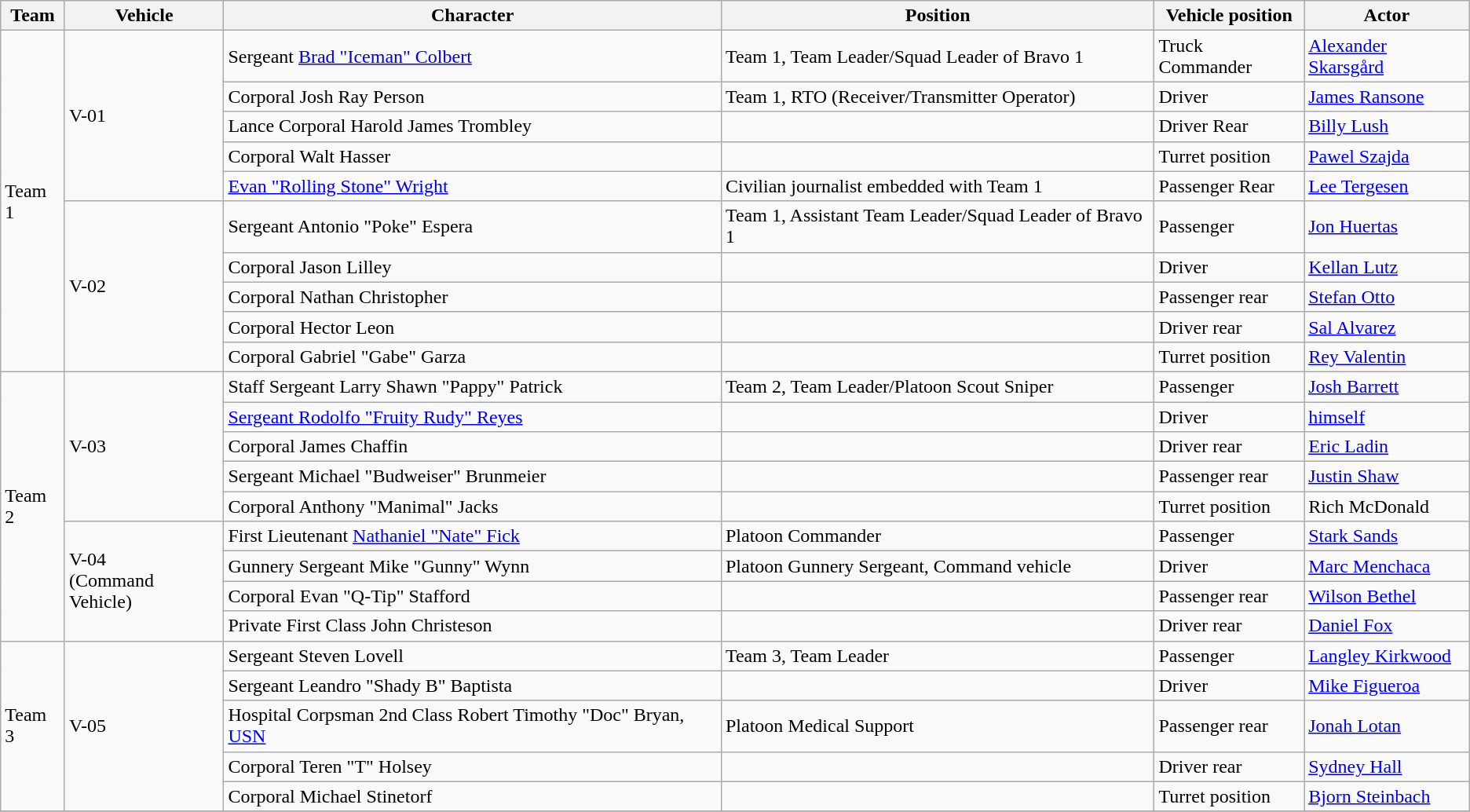<table class="wikitable">
<tr>
<th>Team</th>
<th>Vehicle</th>
<th>Character</th>
<th>Position</th>
<th>Vehicle position</th>
<th>Actor</th>
</tr>
<tr>
<td rowspan=10>Team 1</td>
<td rowspan=5>V-01</td>
<td>Sergeant <a href='#'>Brad "Iceman" Colbert</a></td>
<td>Team 1, Team Leader/Squad Leader of Bravo 1</td>
<td>Truck Commander</td>
<td><a href='#'>Alexander Skarsgård</a></td>
</tr>
<tr>
<td>Corporal Josh Ray Person</td>
<td>Team 1, RTO (Receiver/Transmitter Operator)</td>
<td>Driver</td>
<td><a href='#'>James Ransone</a></td>
</tr>
<tr>
<td>Lance Corporal Harold James Trombley</td>
<td></td>
<td>Driver Rear</td>
<td><a href='#'>Billy Lush</a></td>
</tr>
<tr>
<td>Corporal Walt Hasser</td>
<td></td>
<td>Turret position</td>
<td><a href='#'>Pawel Szajda</a></td>
</tr>
<tr>
<td><a href='#'>Evan "Rolling Stone" Wright</a></td>
<td>Civilian journalist embedded with Team 1</td>
<td>Passenger Rear</td>
<td><a href='#'>Lee Tergesen</a></td>
</tr>
<tr>
<td rowspan=5>V-02</td>
<td>Sergeant Antonio "Poke" Espera</td>
<td>Team 1, Assistant Team Leader/Squad Leader of Bravo 1</td>
<td>Passenger</td>
<td><a href='#'>Jon Huertas</a></td>
</tr>
<tr>
<td>Corporal Jason Lilley</td>
<td></td>
<td>Driver</td>
<td><a href='#'>Kellan Lutz</a></td>
</tr>
<tr>
<td>Corporal Nathan Christopher</td>
<td></td>
<td>Passenger rear</td>
<td><a href='#'>Stefan Otto</a></td>
</tr>
<tr>
<td>Corporal Hector Leon</td>
<td></td>
<td>Driver rear</td>
<td><a href='#'>Sal Alvarez</a></td>
</tr>
<tr>
<td>Corporal Gabriel "Gabe" Garza</td>
<td></td>
<td>Turret position</td>
<td><a href='#'>Rey Valentin</a></td>
</tr>
<tr>
<td rowspan=9>Team 2</td>
<td rowspan=5>V-03</td>
<td>Staff Sergeant Larry Shawn "Pappy" Patrick</td>
<td>Team 2, Team Leader/Platoon Scout Sniper</td>
<td>Passenger</td>
<td><a href='#'>Josh Barrett</a></td>
</tr>
<tr>
<td><a href='#'>Sergeant Rodolfo "Fruity Rudy" Reyes</a></td>
<td></td>
<td>Driver</td>
<td><a href='#'>himself</a></td>
</tr>
<tr>
<td>Corporal James Chaffin</td>
<td></td>
<td>Driver rear</td>
<td><a href='#'>Eric Ladin</a></td>
</tr>
<tr>
<td>Sergeant Michael "Budweiser" Brunmeier</td>
<td></td>
<td>Passenger rear</td>
<td><a href='#'>Justin Shaw</a></td>
</tr>
<tr>
<td>Corporal Anthony "Manimal" Jacks</td>
<td></td>
<td>Turret position</td>
<td>Rich McDonald</td>
</tr>
<tr>
<td rowspan=4>V-04<br>(Command Vehicle)</td>
<td>First Lieutenant <a href='#'>Nathaniel "Nate" Fick</a></td>
<td>Platoon Commander</td>
<td>Passenger</td>
<td><a href='#'>Stark Sands</a></td>
</tr>
<tr>
<td>Gunnery Sergeant Mike "Gunny" Wynn</td>
<td>Platoon Gunnery Sergeant, Command vehicle</td>
<td>Driver</td>
<td><a href='#'>Marc Menchaca</a></td>
</tr>
<tr>
<td>Corporal Evan "Q-Tip" Stafford</td>
<td></td>
<td>Passenger rear</td>
<td><a href='#'>Wilson Bethel</a></td>
</tr>
<tr>
<td>Private First Class John Christeson</td>
<td></td>
<td>Driver rear</td>
<td><a href='#'>Daniel Fox</a></td>
</tr>
<tr>
<td rowspan=5>Team 3</td>
<td rowspan=5>V-05</td>
<td>Sergeant Steven Lovell</td>
<td>Team 3, Team Leader</td>
<td>Passenger</td>
<td><a href='#'>Langley Kirkwood</a></td>
</tr>
<tr>
<td>Sergeant Leandro "Shady B" Baptista</td>
<td></td>
<td>Driver</td>
<td><a href='#'>Mike Figueroa</a></td>
</tr>
<tr>
<td>Hospital Corpsman 2nd Class Robert Timothy "Doc" Bryan, <a href='#'>USN</a></td>
<td>Platoon Medical Support</td>
<td>Passenger rear</td>
<td><a href='#'>Jonah Lotan</a></td>
</tr>
<tr>
<td>Corporal Teren "T" Holsey</td>
<td></td>
<td>Driver rear</td>
<td><a href='#'>Sydney Hall</a></td>
</tr>
<tr>
<td>Corporal Michael Stinetorf</td>
<td></td>
<td>Turret position</td>
<td><a href='#'>Bjorn Steinbach</a></td>
</tr>
<tr>
</tr>
</table>
